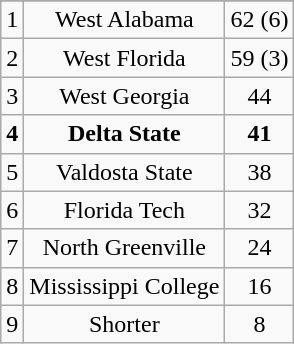<table class="wikitable">
<tr align="center">
</tr>
<tr align="center">
<td>1</td>
<td>West Alabama</td>
<td>62 (6)</td>
</tr>
<tr align="center">
<td>2</td>
<td>West Florida</td>
<td>59 (3)</td>
</tr>
<tr align="center">
<td>3</td>
<td>West Georgia</td>
<td>44</td>
</tr>
<tr align="center">
<td><strong>4</strong></td>
<td><strong>Delta State</strong></td>
<td><strong>41</strong></td>
</tr>
<tr align="center">
<td>5</td>
<td>Valdosta State</td>
<td>38</td>
</tr>
<tr align="center">
<td>6</td>
<td>Florida Tech</td>
<td>32</td>
</tr>
<tr align="center">
<td>7</td>
<td>North Greenville</td>
<td>24</td>
</tr>
<tr align="center">
<td>8</td>
<td>Mississippi College</td>
<td>16</td>
</tr>
<tr align="center">
<td>9</td>
<td>Shorter</td>
<td>8</td>
</tr>
</table>
